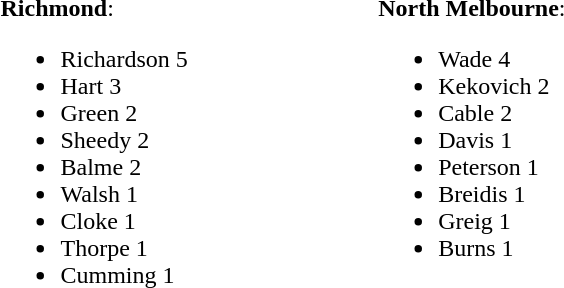<table width="40%">
<tr>
<td valign="top" width="30%"><br><strong>Richmond</strong>:<ul><li>Richardson 5</li><li>Hart 3</li><li>Green 2</li><li>Sheedy 2</li><li>Balme 2</li><li>Walsh 1</li><li>Cloke 1</li><li>Thorpe 1</li><li>Cumming 1</li></ul></td>
<td valign="top" width="30%"><br><strong>North Melbourne</strong>:<ul><li>Wade 4</li><li>Kekovich 2</li><li>Cable 2</li><li>Davis 1</li><li>Peterson 1</li><li>Breidis 1</li><li>Greig 1</li><li>Burns 1</li></ul></td>
</tr>
</table>
